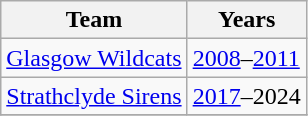<table class="wikitable collapsible">
<tr>
<th>Team</th>
<th>Years</th>
</tr>
<tr>
<td><a href='#'>Glasgow Wildcats</a></td>
<td><a href='#'>2008</a>–<a href='#'>2011</a></td>
</tr>
<tr>
<td><a href='#'>Strathclyde Sirens</a></td>
<td><a href='#'>2017</a>–2024</td>
</tr>
<tr>
</tr>
</table>
